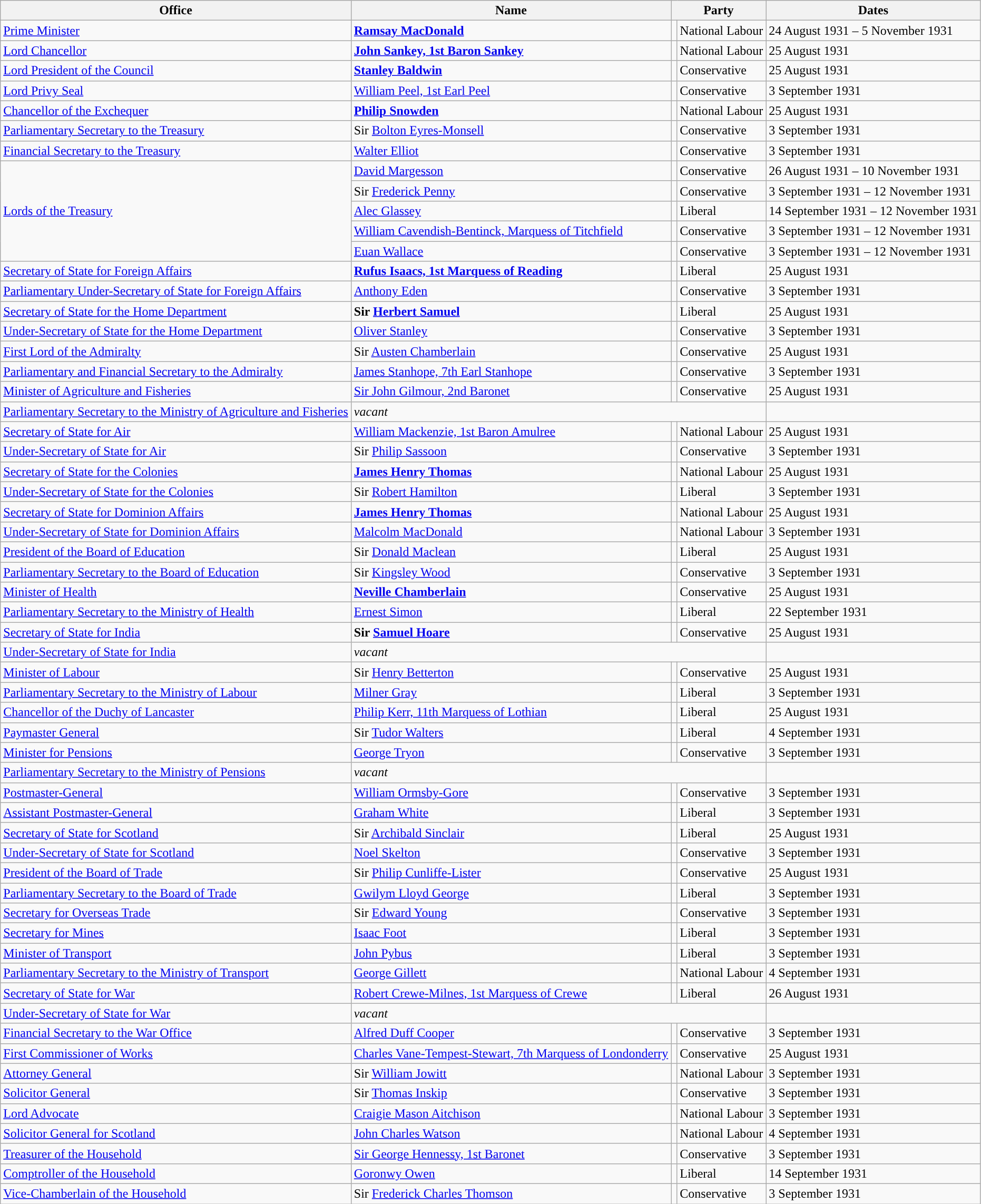<table class="wikitable">
<tr>
<th>Office</th>
<th>Name</th>
<th colspan="2">Party</th>
<th>Dates</th>
</tr>
<tr>
<td><a href='#'>Prime Minister</a></td>
<td><strong><a href='#'>Ramsay MacDonald</a></strong></td>
<td style="background: "></td>
<td>National Labour</td>
<td>24 August 1931 – 5 November 1931</td>
</tr>
<tr>
<td><a href='#'>Lord Chancellor</a></td>
<td><strong><a href='#'>John Sankey, 1st Baron Sankey</a></strong></td>
<td style="background: "></td>
<td>National Labour</td>
<td>25 August 1931</td>
</tr>
<tr>
<td><a href='#'>Lord President of the Council</a></td>
<td><strong><a href='#'>Stanley Baldwin</a></strong></td>
<td style="background: "></td>
<td>Conservative</td>
<td>25 August 1931</td>
</tr>
<tr>
<td><a href='#'>Lord Privy Seal</a></td>
<td><a href='#'>William Peel, 1st Earl Peel</a></td>
<td style="background: "></td>
<td>Conservative</td>
<td>3 September 1931</td>
</tr>
<tr>
<td><a href='#'>Chancellor of the Exchequer</a></td>
<td><strong><a href='#'>Philip Snowden</a></strong></td>
<td style="background: "></td>
<td>National Labour</td>
<td>25 August 1931</td>
</tr>
<tr>
<td><a href='#'>Parliamentary Secretary to the Treasury</a></td>
<td>Sir <a href='#'>Bolton Eyres-Monsell</a></td>
<td style="background: "></td>
<td>Conservative</td>
<td>3 September 1931</td>
</tr>
<tr>
<td><a href='#'>Financial Secretary to the Treasury</a></td>
<td><a href='#'>Walter Elliot</a></td>
<td style="background: "></td>
<td>Conservative</td>
<td>3 September 1931</td>
</tr>
<tr>
<td rowspan=5><a href='#'>Lords of the Treasury</a></td>
<td><a href='#'>David Margesson</a></td>
<td style="background: "></td>
<td>Conservative</td>
<td>26 August 1931 – 10 November 1931</td>
</tr>
<tr>
<td>Sir <a href='#'>Frederick Penny</a></td>
<td style="background: "></td>
<td>Conservative</td>
<td>3 September 1931 – 12 November 1931</td>
</tr>
<tr>
<td><a href='#'>Alec Glassey</a></td>
<td style="background: "></td>
<td>Liberal</td>
<td>14 September 1931 – 12 November 1931</td>
</tr>
<tr>
<td><a href='#'>William Cavendish-Bentinck, Marquess of Titchfield</a></td>
<td style="background: "></td>
<td>Conservative</td>
<td>3 September 1931 – 12 November 1931</td>
</tr>
<tr>
<td><a href='#'>Euan Wallace</a></td>
<td style="background: "></td>
<td>Conservative</td>
<td>3 September 1931 – 12 November 1931</td>
</tr>
<tr>
<td><a href='#'>Secretary of State for Foreign Affairs</a></td>
<td><strong><a href='#'>Rufus Isaacs, 1st Marquess of Reading</a></strong></td>
<td style="background: "></td>
<td>Liberal</td>
<td>25 August 1931</td>
</tr>
<tr>
<td><a href='#'>Parliamentary Under-Secretary of State for Foreign Affairs</a></td>
<td><a href='#'>Anthony Eden</a></td>
<td style="background: "></td>
<td>Conservative</td>
<td>3 September 1931</td>
</tr>
<tr>
<td><a href='#'>Secretary of State for the Home Department</a></td>
<td><strong>Sir <a href='#'>Herbert Samuel</a></strong></td>
<td style="background: "></td>
<td>Liberal</td>
<td>25 August 1931</td>
</tr>
<tr>
<td><a href='#'>Under-Secretary of State for the Home Department</a></td>
<td><a href='#'>Oliver Stanley</a></td>
<td style="background: "></td>
<td>Conservative</td>
<td>3 September 1931</td>
</tr>
<tr>
<td><a href='#'>First Lord of the Admiralty</a></td>
<td>Sir <a href='#'>Austen Chamberlain</a></td>
<td style="background: "></td>
<td>Conservative</td>
<td>25 August 1931</td>
</tr>
<tr>
<td><a href='#'>Parliamentary and Financial Secretary to the Admiralty</a></td>
<td><a href='#'>James Stanhope, 7th Earl Stanhope</a></td>
<td style="background: "></td>
<td>Conservative</td>
<td>3 September 1931</td>
</tr>
<tr>
<td><a href='#'>Minister of Agriculture and Fisheries</a></td>
<td><a href='#'>Sir John Gilmour, 2nd Baronet</a></td>
<td style="background: "></td>
<td>Conservative</td>
<td>25 August 1931</td>
</tr>
<tr>
<td><a href='#'>Parliamentary Secretary to the Ministry of Agriculture and Fisheries</a></td>
<td colspan="3"><em>vacant</em></td>
<td></td>
</tr>
<tr>
<td><a href='#'>Secretary of State for Air</a></td>
<td><a href='#'>William Mackenzie, 1st Baron Amulree</a></td>
<td style="background: "></td>
<td>National Labour</td>
<td>25 August 1931</td>
</tr>
<tr>
<td><a href='#'>Under-Secretary of State for Air</a></td>
<td>Sir <a href='#'>Philip Sassoon</a></td>
<td style="background: "></td>
<td>Conservative</td>
<td>3 September 1931</td>
</tr>
<tr>
<td><a href='#'>Secretary of State for the Colonies</a></td>
<td><strong><a href='#'>James Henry Thomas</a></strong></td>
<td style="background: "></td>
<td>National Labour</td>
<td>25 August 1931</td>
</tr>
<tr>
<td><a href='#'>Under-Secretary of State for the Colonies</a></td>
<td>Sir <a href='#'>Robert Hamilton</a></td>
<td style="background: "></td>
<td>Liberal</td>
<td>3 September 1931</td>
</tr>
<tr>
<td><a href='#'>Secretary of State for Dominion Affairs</a></td>
<td><strong><a href='#'>James Henry Thomas</a></strong></td>
<td style="background: "></td>
<td>National Labour</td>
<td>25 August 1931</td>
</tr>
<tr>
<td><a href='#'>Under-Secretary of State for Dominion Affairs</a></td>
<td><a href='#'>Malcolm MacDonald</a></td>
<td style="background: "></td>
<td>National Labour</td>
<td>3 September 1931</td>
</tr>
<tr>
<td><a href='#'>President of the Board of Education</a></td>
<td>Sir <a href='#'>Donald Maclean</a></td>
<td style="background: "></td>
<td>Liberal</td>
<td>25 August 1931</td>
</tr>
<tr>
<td><a href='#'>Parliamentary Secretary to the Board of Education</a></td>
<td>Sir <a href='#'>Kingsley Wood</a></td>
<td style="background: "></td>
<td>Conservative</td>
<td>3 September 1931</td>
</tr>
<tr>
<td><a href='#'>Minister of Health</a></td>
<td><strong><a href='#'>Neville Chamberlain</a></strong></td>
<td style="background: "></td>
<td>Conservative</td>
<td>25 August 1931</td>
</tr>
<tr>
<td><a href='#'>Parliamentary Secretary to the Ministry of Health</a></td>
<td><a href='#'>Ernest Simon</a></td>
<td style="background: "></td>
<td>Liberal</td>
<td>22 September 1931</td>
</tr>
<tr>
<td><a href='#'>Secretary of State for India</a></td>
<td><strong>Sir <a href='#'>Samuel Hoare</a></strong></td>
<td style="background: "></td>
<td>Conservative</td>
<td>25 August 1931</td>
</tr>
<tr>
<td><a href='#'>Under-Secretary of State for India</a></td>
<td colspan="3"><em>vacant</em></td>
<td></td>
</tr>
<tr>
<td><a href='#'>Minister of Labour</a></td>
<td>Sir <a href='#'>Henry Betterton</a></td>
<td style="background: "></td>
<td>Conservative</td>
<td>25 August 1931</td>
</tr>
<tr>
<td><a href='#'>Parliamentary Secretary to the Ministry of Labour</a></td>
<td><a href='#'>Milner Gray</a></td>
<td style="background: "></td>
<td>Liberal</td>
<td>3 September 1931</td>
</tr>
<tr>
<td><a href='#'>Chancellor of the Duchy of Lancaster</a></td>
<td><a href='#'>Philip Kerr, 11th Marquess of Lothian</a></td>
<td style="background: "></td>
<td>Liberal</td>
<td>25 August 1931</td>
</tr>
<tr>
<td><a href='#'>Paymaster General</a></td>
<td>Sir <a href='#'>Tudor Walters</a></td>
<td style="background: "></td>
<td>Liberal</td>
<td>4 September 1931</td>
</tr>
<tr>
<td><a href='#'>Minister for Pensions</a></td>
<td><a href='#'>George Tryon</a></td>
<td style="background: "></td>
<td>Conservative</td>
<td>3 September 1931</td>
</tr>
<tr>
<td><a href='#'>Parliamentary Secretary to the Ministry of Pensions</a></td>
<td colspan="3"><em>vacant</em></td>
<td></td>
</tr>
<tr>
<td><a href='#'>Postmaster-General</a></td>
<td><a href='#'>William Ormsby-Gore</a></td>
<td style="background: "></td>
<td>Conservative</td>
<td>3 September 1931</td>
</tr>
<tr>
<td><a href='#'>Assistant Postmaster-General</a></td>
<td><a href='#'>Graham White</a></td>
<td style="background: "></td>
<td>Liberal</td>
<td>3 September 1931</td>
</tr>
<tr>
<td><a href='#'>Secretary of State for Scotland</a></td>
<td>Sir <a href='#'>Archibald Sinclair</a></td>
<td style="background: "></td>
<td>Liberal</td>
<td>25 August 1931</td>
</tr>
<tr>
<td><a href='#'>Under-Secretary of State for Scotland</a></td>
<td><a href='#'>Noel Skelton</a></td>
<td style="background: "></td>
<td>Conservative</td>
<td>3 September 1931</td>
</tr>
<tr>
<td><a href='#'>President of the Board of Trade</a></td>
<td>Sir <a href='#'>Philip Cunliffe-Lister</a></td>
<td style="background: "></td>
<td>Conservative</td>
<td>25 August 1931</td>
</tr>
<tr>
<td><a href='#'>Parliamentary Secretary to the Board of Trade</a></td>
<td><a href='#'>Gwilym Lloyd George</a></td>
<td style="background: "></td>
<td>Liberal</td>
<td>3 September 1931</td>
</tr>
<tr>
<td><a href='#'>Secretary for Overseas Trade</a></td>
<td>Sir <a href='#'>Edward Young</a></td>
<td style="background: "></td>
<td>Conservative</td>
<td>3 September 1931</td>
</tr>
<tr>
<td><a href='#'>Secretary for Mines</a></td>
<td><a href='#'>Isaac Foot</a></td>
<td style="background: "></td>
<td>Liberal</td>
<td>3 September 1931</td>
</tr>
<tr>
<td><a href='#'>Minister of Transport</a></td>
<td><a href='#'>John Pybus</a></td>
<td style="background: "></td>
<td>Liberal</td>
<td>3 September 1931</td>
</tr>
<tr>
<td><a href='#'>Parliamentary Secretary to the Ministry of Transport</a></td>
<td><a href='#'>George Gillett</a></td>
<td style="background: "></td>
<td>National Labour</td>
<td>4 September 1931</td>
</tr>
<tr>
<td><a href='#'>Secretary of State for War</a></td>
<td><a href='#'>Robert Crewe-Milnes, 1st Marquess of Crewe</a></td>
<td style="background: "></td>
<td>Liberal</td>
<td>26 August 1931</td>
</tr>
<tr>
<td><a href='#'>Under-Secretary of State for War</a></td>
<td colspan="3"><em>vacant</em></td>
<td></td>
</tr>
<tr>
<td><a href='#'>Financial Secretary to the War Office</a></td>
<td><a href='#'>Alfred Duff Cooper</a></td>
<td style="background: "></td>
<td>Conservative</td>
<td>3 September 1931</td>
</tr>
<tr>
<td><a href='#'>First Commissioner of Works</a></td>
<td><a href='#'>Charles Vane-Tempest-Stewart, 7th Marquess of Londonderry</a></td>
<td style="background: "></td>
<td>Conservative</td>
<td>25 August 1931</td>
</tr>
<tr>
<td><a href='#'>Attorney General</a></td>
<td>Sir <a href='#'>William Jowitt</a></td>
<td style="background: "></td>
<td>National Labour</td>
<td>3 September 1931</td>
</tr>
<tr>
<td><a href='#'>Solicitor General</a></td>
<td>Sir <a href='#'>Thomas Inskip</a></td>
<td style="background: "></td>
<td>Conservative</td>
<td>3 September 1931</td>
</tr>
<tr>
<td><a href='#'>Lord Advocate</a></td>
<td><a href='#'>Craigie Mason Aitchison</a></td>
<td style="background: "></td>
<td>National Labour</td>
<td>3 September 1931</td>
</tr>
<tr>
<td><a href='#'>Solicitor General for Scotland</a></td>
<td><a href='#'>John Charles Watson</a></td>
<td style="background: "></td>
<td>National Labour</td>
<td>4 September 1931</td>
</tr>
<tr>
<td><a href='#'>Treasurer of the Household</a></td>
<td><a href='#'>Sir George Hennessy, 1st Baronet</a></td>
<td style="background: "></td>
<td>Conservative</td>
<td>3 September 1931</td>
</tr>
<tr>
<td><a href='#'>Comptroller of the Household</a></td>
<td><a href='#'>Goronwy Owen</a></td>
<td style="background: "></td>
<td>Liberal</td>
<td>14 September 1931</td>
</tr>
<tr>
<td><a href='#'>Vice-Chamberlain of the Household</a></td>
<td>Sir <a href='#'>Frederick Charles Thomson</a></td>
<td style="background: "></td>
<td>Conservative</td>
<td>3 September 1931</td>
</tr>
</table>
